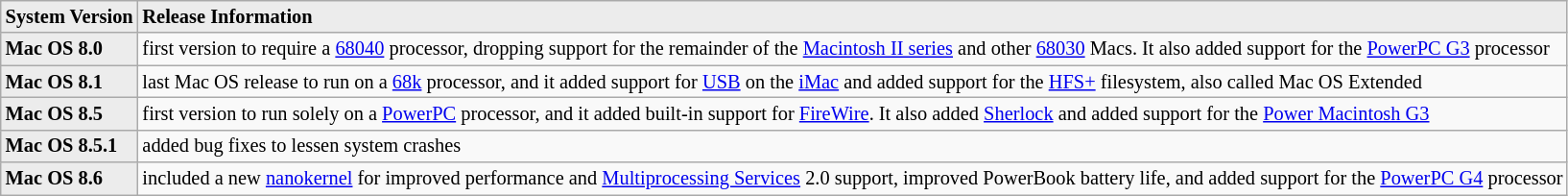<table border="1" cellpadding="1" cellspacing="0" style="font-size: 85%; border: gray solid 1px; border-collapse: collapse;" class="wikitable">
<tr>
<th style="background: #ececec; text-align:left;">System Version</th>
<th style="background: #ececec; text-align:left;">Release Information</th>
</tr>
<tr>
<th style="background: #ececec; text-align:left;">Mac OS 8.0</th>
<td>first version to require a <a href='#'>68040</a> processor, dropping support for the remainder of the <a href='#'>Macintosh II series</a> and other <a href='#'>68030</a> Macs. It also added support for the <a href='#'>PowerPC G3</a> processor</td>
</tr>
<tr>
<th style="background: #ececec; text-align:left;">Mac OS 8.1</th>
<td>last Mac OS release to run on a <a href='#'>68k</a> processor, and it added support for <a href='#'>USB</a> on the <a href='#'>iMac</a> and added support for the <a href='#'>HFS+</a> filesystem, also called Mac OS Extended</td>
</tr>
<tr>
<th style="background: #ececec; text-align:left;">Mac OS 8.5</th>
<td>first version to run solely on a <a href='#'>PowerPC</a> processor, and it added built-in support for <a href='#'>FireWire</a>. It also added <a href='#'>Sherlock</a> and added support for the <a href='#'>Power Macintosh G3</a></td>
</tr>
<tr>
<th style="background: #ececec; text-align:left;">Mac OS 8.5.1</th>
<td>added bug fixes to lessen system crashes</td>
</tr>
<tr>
<th style="background: #ececec; text-align:left;">Mac OS 8.6</th>
<td>included a new <a href='#'>nanokernel</a> for improved performance and <a href='#'>Multiprocessing Services</a> 2.0 support, improved PowerBook battery life, and added support for the <a href='#'>PowerPC G4</a> processor</td>
</tr>
</table>
